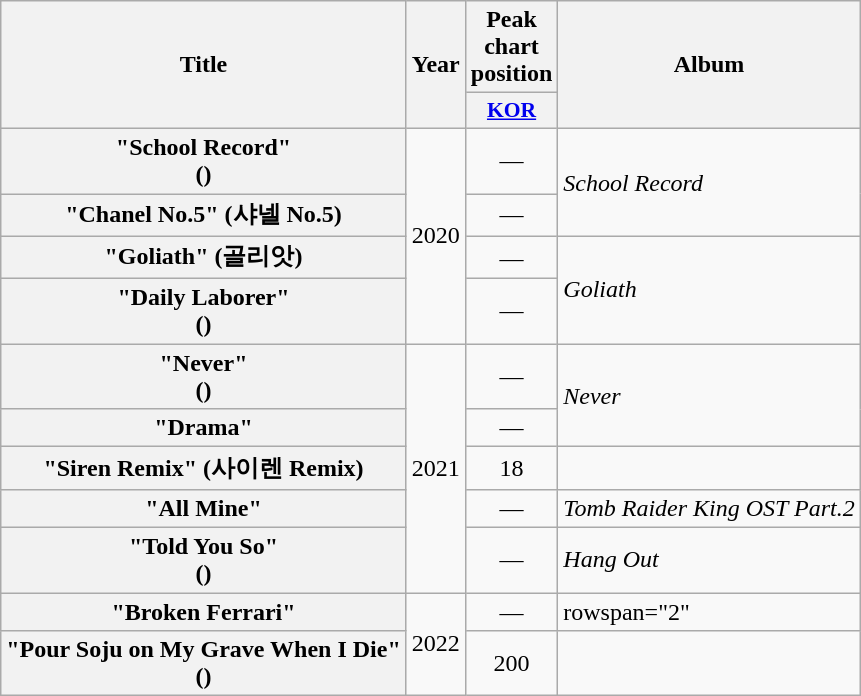<table class="wikitable plainrowheaders">
<tr>
<th rowspan="2">Title</th>
<th rowspan="2">Year</th>
<th>Peak<br>chart<br>position</th>
<th rowspan="2">Album</th>
</tr>
<tr>
<th scope="col" style="width:3em; font-size:90%"><a href='#'>KOR</a><br></th>
</tr>
<tr>
<th scope="row">"School Record"<br>()</th>
<td rowspan="4">2020</td>
<td align="center">—</td>
<td rowspan="2"><em>School Record</em></td>
</tr>
<tr>
<th scope="row">"Chanel No.5" (샤넬 No.5)</th>
<td align="center">—</td>
</tr>
<tr>
<th scope="row">"Goliath" (골리앗)</th>
<td align="center">—</td>
<td rowspan="2"><em>Goliath</em></td>
</tr>
<tr>
<th scope="row">"Daily Laborer"<br>()</th>
<td align="center">—</td>
</tr>
<tr>
<th scope="row">"Never"<br>()</th>
<td rowspan="5">2021</td>
<td align="center">—</td>
<td rowspan="2"><em>Never</em></td>
</tr>
<tr>
<th scope="row">"Drama"</th>
<td align="center">—</td>
</tr>
<tr>
<th scope="row">"Siren Remix" (사이렌 Remix)<br></th>
<td align="center">18</td>
<td></td>
</tr>
<tr>
<th scope="row">"All Mine"</th>
<td align="center">—</td>
<td><em>Tomb Raider King OST Part.2</em></td>
</tr>
<tr>
<th scope="row">"Told You So"<br>()</th>
<td align="center">—</td>
<td><em>Hang Out</em></td>
</tr>
<tr>
<th scope="row">"Broken Ferrari"</th>
<td rowspan="2">2022</td>
<td align="center">—</td>
<td>rowspan="2" </td>
</tr>
<tr>
<th scope="row">"Pour Soju on My Grave When I Die"<br>()</th>
<td align="center">200</td>
</tr>
</table>
